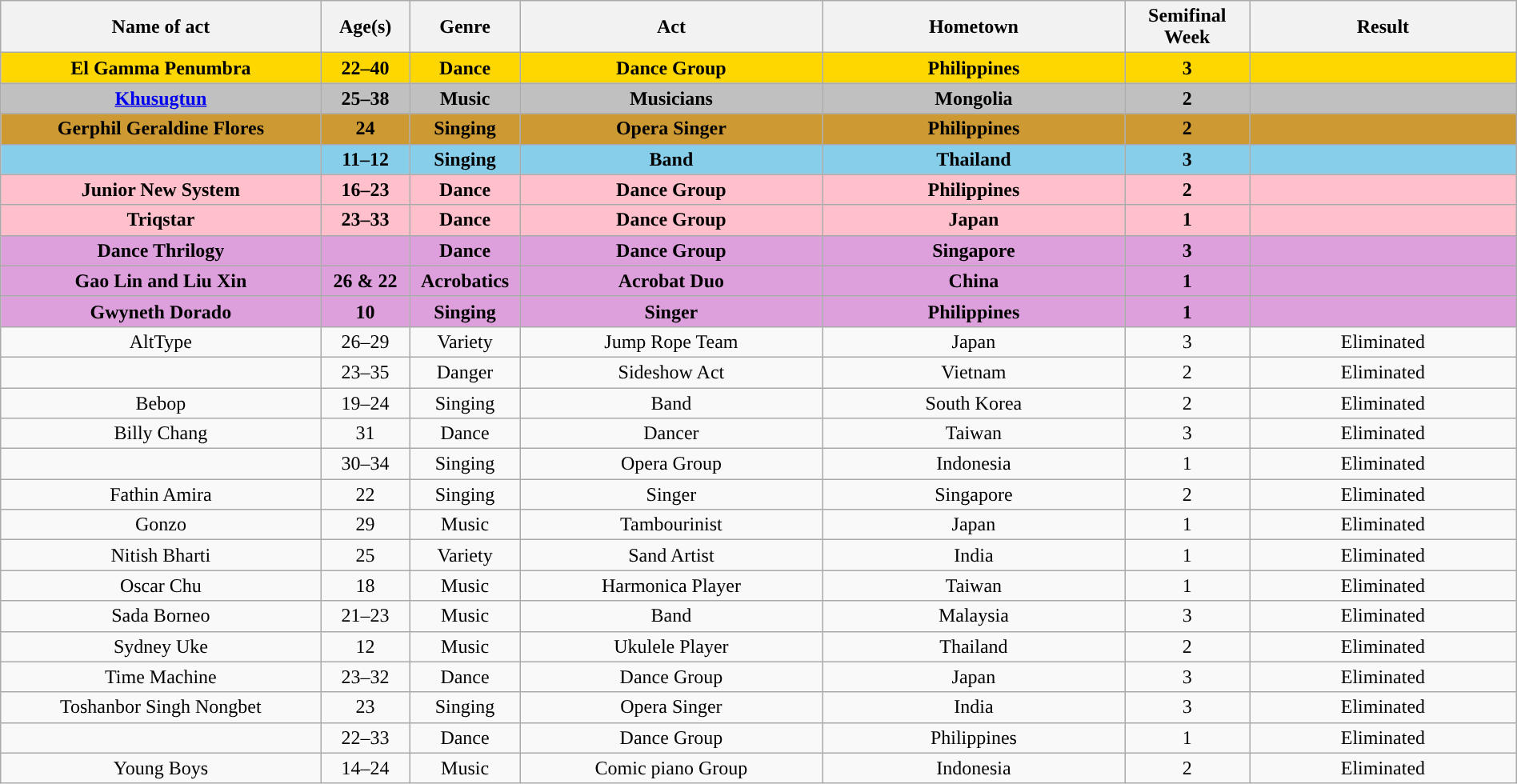<table class="wikitable sortable" style="width:100%; text-align:center;">
<tr>
<th style="width:18%;">Name of act</th>
<th data-sort-type="number" style="width:05%">Age(s)</th>
<th style="width:05%">Genre</th>
<th style="width:17%">Act</th>
<th style="width:17%">Hometown</th>
<th style="width:07%">Semifinal Week</th>
<th style="width:15%">Result</th>
</tr>
<tr bgcolor=gold>
<td><strong>El Gamma Penumbra</strong>  </td>
<td><strong>22–40</strong></td>
<td><strong>Dance</strong></td>
<td><strong>Dance Group</strong></td>
<td><strong>Philippines</strong></td>
<td><strong>3</strong></td>
<td><strong></strong></td>
</tr>
<tr bgcolor=silver>
<td><strong><a href='#'>Khusugtun</a></strong></td>
<td><strong>25–38</strong></td>
<td><strong>Music</strong></td>
<td><strong>Musicians</strong></td>
<td><strong>Mongolia</strong></td>
<td><strong>2</strong></td>
<td><strong></strong></td>
</tr>
<tr bgcolor=#cc9933>
<td><strong>Gerphil Geraldine Flores</strong> </td>
<td><strong>24</strong></td>
<td><strong>Singing</strong></td>
<td><strong>Opera Singer</strong></td>
<td><strong>Philippines</strong></td>
<td><strong>2</strong></td>
<td><strong></strong></td>
</tr>
<tr bgcolor=skyblue>
<td><strong></strong></td>
<td><strong>11–12</strong></td>
<td><strong>Singing</strong></td>
<td><strong>Band</strong></td>
<td><strong>Thailand</strong></td>
<td><strong>3</strong></td>
<td><strong></strong></td>
</tr>
<tr bgcolor=pink>
<td><strong>Junior New System</strong> </td>
<td><strong>16–23</strong></td>
<td><strong>Dance</strong></td>
<td><strong>Dance Group</strong></td>
<td><strong>Philippines</strong></td>
<td><strong>2</strong></td>
<td><strong></strong></td>
</tr>
<tr bgcolor=pink>
<td><strong>Triqstar</strong></td>
<td><strong>23–33</strong></td>
<td><strong>Dance</strong></td>
<td><strong>Dance Group</strong></td>
<td><strong>Japan</strong></td>
<td><strong>1</strong></td>
<td><strong></strong></td>
</tr>
<tr bgcolor=plum>
<td><strong>Dance Thrilogy</strong></td>
<td><strong></strong></td>
<td><strong>Dance</strong></td>
<td><strong>Dance Group</strong></td>
<td><strong>Singapore</strong></td>
<td><strong>3</strong></td>
<td><strong></strong></td>
</tr>
<tr bgcolor=plum>
<td><strong>Gao Lin and Liu Xin</strong>  </td>
<td><strong>26 & 22</strong></td>
<td><strong>Acrobatics</strong></td>
<td><strong>Acrobat Duo</strong></td>
<td><strong>China</strong></td>
<td><strong>1</strong></td>
<td><strong></strong></td>
</tr>
<tr bgcolor=plum>
<td><strong>Gwyneth Dorado</strong></td>
<td><strong>10</strong></td>
<td><strong>Singing</strong></td>
<td><strong>Singer</strong></td>
<td><strong>Philippines</strong></td>
<td><strong>1</strong></td>
<td><strong></strong></td>
</tr>
<tr>
<td>AltType</td>
<td>26–29</td>
<td>Variety</td>
<td>Jump Rope Team</td>
<td>Japan</td>
<td>3</td>
<td>Eliminated</td>
</tr>
<tr>
<td></td>
<td>23–35</td>
<td>Danger</td>
<td>Sideshow Act</td>
<td>Vietnam</td>
<td>2</td>
<td>Eliminated</td>
</tr>
<tr>
<td>Bebop</td>
<td>19–24</td>
<td>Singing</td>
<td>Band</td>
<td>South Korea</td>
<td>2</td>
<td>Eliminated</td>
</tr>
<tr>
<td>Billy Chang</td>
<td>31</td>
<td>Dance</td>
<td>Dancer</td>
<td>Taiwan</td>
<td>3</td>
<td>Eliminated</td>
</tr>
<tr>
<td></td>
<td>30–34</td>
<td>Singing</td>
<td>Opera Group</td>
<td>Indonesia</td>
<td>1</td>
<td>Eliminated</td>
</tr>
<tr>
<td>Fathin Amira</td>
<td>22</td>
<td>Singing</td>
<td>Singer</td>
<td>Singapore</td>
<td>2</td>
<td>Eliminated</td>
</tr>
<tr>
<td>Gonzo</td>
<td>29</td>
<td>Music</td>
<td>Tambourinist</td>
<td>Japan</td>
<td>1</td>
<td>Eliminated</td>
</tr>
<tr>
<td>Nitish Bharti</td>
<td>25</td>
<td>Variety</td>
<td>Sand Artist</td>
<td>India</td>
<td>1</td>
<td>Eliminated</td>
</tr>
<tr>
<td>Oscar Chu</td>
<td>18</td>
<td>Music</td>
<td>Harmonica Player</td>
<td>Taiwan</td>
<td>1</td>
<td>Eliminated</td>
</tr>
<tr>
<td>Sada Borneo</td>
<td>21–23</td>
<td>Music</td>
<td>Band</td>
<td>Malaysia</td>
<td>3</td>
<td>Eliminated</td>
</tr>
<tr>
<td>Sydney Uke</td>
<td>12</td>
<td>Music</td>
<td>Ukulele Player</td>
<td>Thailand</td>
<td>2</td>
<td>Eliminated</td>
</tr>
<tr>
<td>Time Machine </td>
<td>23–32</td>
<td>Dance</td>
<td>Dance Group</td>
<td>Japan</td>
<td>3</td>
<td>Eliminated</td>
</tr>
<tr>
<td>Toshanbor Singh Nongbet</td>
<td>23</td>
<td>Singing</td>
<td>Opera Singer</td>
<td>India</td>
<td>3</td>
<td>Eliminated</td>
</tr>
<tr>
<td></td>
<td>22–33</td>
<td>Dance</td>
<td>Dance Group</td>
<td>Philippines</td>
<td>1</td>
<td>Eliminated</td>
</tr>
<tr>
<td>Young Boys</td>
<td>14–24</td>
<td>Music</td>
<td>Comic piano Group</td>
<td>Indonesia</td>
<td>2</td>
<td>Eliminated</td>
</tr>
</table>
